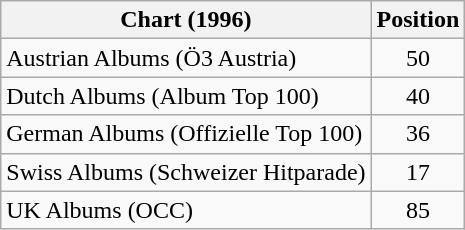<table class="wikitable sortable">
<tr>
<th>Chart (1996)</th>
<th>Position</th>
</tr>
<tr>
<td>Austrian Albums (Ö3 Austria)</td>
<td align="center">50</td>
</tr>
<tr>
<td>Dutch Albums (Album Top 100)</td>
<td align="center">40</td>
</tr>
<tr>
<td>German Albums (Offizielle Top 100)</td>
<td align="center">36</td>
</tr>
<tr>
<td>Swiss Albums (Schweizer Hitparade)</td>
<td align="center">17</td>
</tr>
<tr>
<td>UK Albums (OCC)</td>
<td align="center">85</td>
</tr>
</table>
